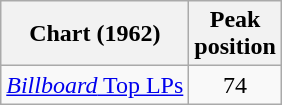<table class="wikitable">
<tr>
<th>Chart (1962)</th>
<th>Peak<br>position</th>
</tr>
<tr>
<td><a href='#'><em>Billboard</em> Top LPs</a></td>
<td style="text-align:center;">74</td>
</tr>
</table>
